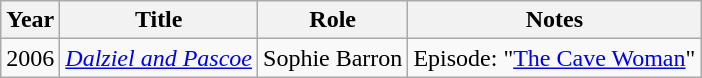<table class="wikitable sortable">
<tr>
<th>Year</th>
<th>Title</th>
<th>Role</th>
<th class="unsortable">Notes</th>
</tr>
<tr>
<td>2006</td>
<td><em><a href='#'>Dalziel and Pascoe</a></em></td>
<td>Sophie Barron</td>
<td>Episode: "<a href='#'>The Cave Woman</a>"</td>
</tr>
</table>
